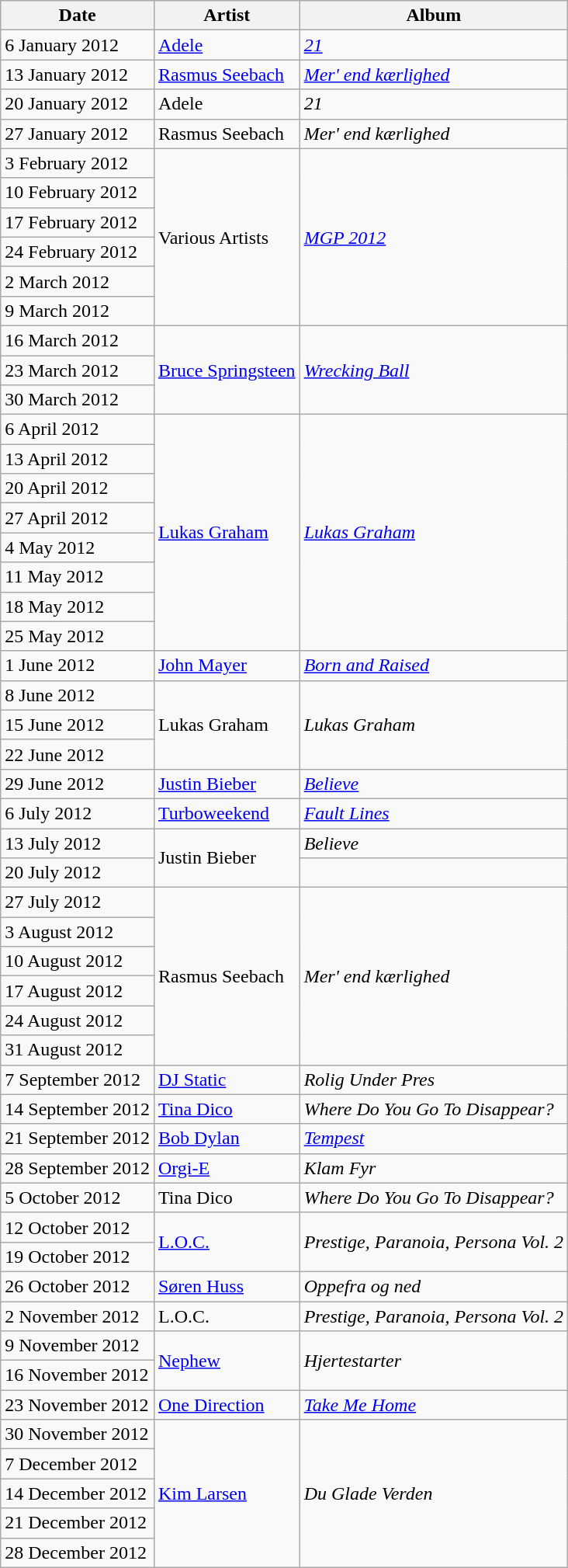<table class="sortable wikitable">
<tr>
<th>Date</th>
<th>Artist</th>
<th>Album</th>
</tr>
<tr>
<td>6 January 2012</td>
<td rowspan=1><a href='#'>Adele</a></td>
<td rowspan=1><em><a href='#'>21</a></em></td>
</tr>
<tr>
<td>13 January 2012</td>
<td rowspan=1><a href='#'>Rasmus Seebach</a></td>
<td rowspan=1><em><a href='#'>Mer' end kærlighed</a></em></td>
</tr>
<tr>
<td>20 January 2012</td>
<td rowspan=1>Adele</td>
<td rowspan=1><em>21</em></td>
</tr>
<tr>
<td>27 January 2012</td>
<td rowspan=1>Rasmus Seebach</td>
<td rowspan=1><em>Mer' end kærlighed</em></td>
</tr>
<tr>
<td>3 February 2012</td>
<td rowspan=6>Various Artists</td>
<td rowspan=6><em><a href='#'>MGP 2012</a></em></td>
</tr>
<tr>
<td>10 February 2012</td>
</tr>
<tr>
<td>17 February 2012</td>
</tr>
<tr>
<td>24 February 2012</td>
</tr>
<tr>
<td>2 March 2012</td>
</tr>
<tr>
<td>9 March 2012</td>
</tr>
<tr>
<td>16 March 2012</td>
<td rowspan=3><a href='#'>Bruce Springsteen</a></td>
<td rowspan=3><em><a href='#'>Wrecking Ball</a></em></td>
</tr>
<tr>
<td>23 March 2012</td>
</tr>
<tr>
<td>30 March 2012</td>
</tr>
<tr>
<td>6 April 2012</td>
<td rowspan=8><a href='#'>Lukas Graham</a></td>
<td rowspan=8><em><a href='#'>Lukas Graham</a></em></td>
</tr>
<tr>
<td>13 April 2012</td>
</tr>
<tr>
<td>20 April 2012</td>
</tr>
<tr>
<td>27 April 2012</td>
</tr>
<tr>
<td>4 May 2012</td>
</tr>
<tr>
<td>11 May 2012</td>
</tr>
<tr>
<td>18 May 2012</td>
</tr>
<tr>
<td>25 May 2012</td>
</tr>
<tr>
<td>1 June 2012</td>
<td rowspan=1><a href='#'>John Mayer</a></td>
<td rowspan=1><em><a href='#'>Born and Raised</a></em></td>
</tr>
<tr>
<td>8 June 2012</td>
<td rowspan=3>Lukas Graham</td>
<td rowspan=3><em>Lukas Graham</em></td>
</tr>
<tr>
<td>15 June 2012</td>
</tr>
<tr>
<td>22 June 2012</td>
</tr>
<tr>
<td>29 June 2012</td>
<td rowspan=1><a href='#'>Justin Bieber</a></td>
<td rowspan=1><em><a href='#'>Believe</a></em></td>
</tr>
<tr>
<td>6 July 2012</td>
<td rowspan=1><a href='#'>Turboweekend</a></td>
<td rowspan=1><em><a href='#'>Fault Lines</a></em></td>
</tr>
<tr>
<td>13 July 2012</td>
<td rowspan=2>Justin Bieber</td>
<td rowspan=1><em>Believe</em></td>
</tr>
<tr>
<td>20 July 2012</td>
</tr>
<tr>
<td>27 July 2012</td>
<td rowspan=6>Rasmus Seebach</td>
<td rowspan=6><em>Mer' end kærlighed</em></td>
</tr>
<tr>
<td>3 August 2012</td>
</tr>
<tr>
<td>10 August 2012</td>
</tr>
<tr>
<td>17 August 2012</td>
</tr>
<tr>
<td>24 August 2012</td>
</tr>
<tr>
<td>31 August 2012</td>
</tr>
<tr>
<td>7 September 2012</td>
<td rowspan=1><a href='#'>DJ Static</a></td>
<td rowspan=1><em>Rolig Under Pres</em></td>
</tr>
<tr>
<td>14 September 2012</td>
<td rowspan=1><a href='#'>Tina Dico</a></td>
<td rowspan=1><em>Where Do You Go To Disappear?</em></td>
</tr>
<tr>
<td>21 September 2012</td>
<td rowspan=1><a href='#'>Bob Dylan</a></td>
<td rowspan=1><em><a href='#'>Tempest</a></em></td>
</tr>
<tr>
<td>28 September 2012</td>
<td rowspan=1><a href='#'>Orgi-E</a></td>
<td rowspan=1><em>Klam Fyr</em></td>
</tr>
<tr>
<td>5 October 2012</td>
<td rowspan=1>Tina Dico</td>
<td rowspan=1><em>Where Do You Go To Disappear?</em></td>
</tr>
<tr>
<td>12 October 2012</td>
<td rowspan=2><a href='#'>L.O.C.</a></td>
<td rowspan=2><em>Prestige, Paranoia, Persona Vol. 2</em></td>
</tr>
<tr>
<td>19 October 2012</td>
</tr>
<tr>
<td>26 October 2012</td>
<td rowspan=1><a href='#'>Søren Huss</a></td>
<td rowspan=1><em>Oppefra og ned</em></td>
</tr>
<tr>
<td>2 November 2012</td>
<td rowspan=1>L.O.C.</td>
<td rowspan=1><em>Prestige, Paranoia, Persona Vol. 2</em></td>
</tr>
<tr>
<td>9 November 2012</td>
<td rowspan=2><a href='#'>Nephew</a></td>
<td rowspan=2><em>Hjertestarter</em></td>
</tr>
<tr>
<td>16 November 2012</td>
</tr>
<tr>
<td>23 November 2012</td>
<td rowspan=1><a href='#'>One Direction</a></td>
<td rowspan=1><em><a href='#'>Take Me Home</a></em></td>
</tr>
<tr>
<td>30 November 2012</td>
<td rowspan=5><a href='#'>Kim Larsen</a></td>
<td rowspan=5><em>Du Glade Verden</em></td>
</tr>
<tr>
<td>7 December 2012</td>
</tr>
<tr>
<td>14 December 2012</td>
</tr>
<tr>
<td>21 December 2012</td>
</tr>
<tr>
<td>28 December 2012</td>
</tr>
</table>
